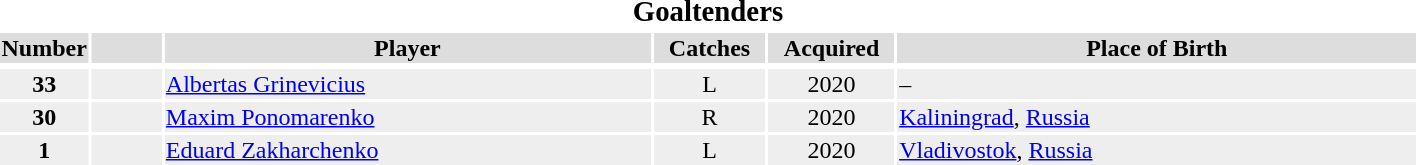<table width=75%>
<tr>
<th colspan=6><big>Goaltenders</big></th>
</tr>
<tr bgcolor="#dddddd">
<th width=5%>Number</th>
<th width=5%></th>
<th !width=15%>Player</th>
<th width=8%>Catches</th>
<th width=9%>Acquired</th>
<th width=37%>Place of Birth</th>
</tr>
<tr>
</tr>
<tr bgcolor="#eeeeee">
<td align=center><strong>33</strong></td>
<td align=center></td>
<td><a href='#'>Albertas Grinevicius</a></td>
<td align=center>L</td>
<td align=center>2020</td>
<td>–</td>
</tr>
<tr bgcolor="#eeeeee">
<td align=center><strong>30</strong></td>
<td align=center></td>
<td><a href='#'>Maxim Ponomarenko</a></td>
<td align=center>R</td>
<td align=center>2020</td>
<td><a href='#'>Kaliningrad</a>, <a href='#'>Russia</a></td>
</tr>
<tr bgcolor="#eeeeee">
<td align=center><strong>1</strong></td>
<td align=center></td>
<td><a href='#'>Eduard Zakharchenko</a></td>
<td align=center>L</td>
<td align=center>2020</td>
<td><a href='#'>Vladivostok</a>, <a href='#'>Russia</a></td>
</tr>
</table>
